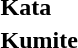<table>
<tr>
<td><strong>Kata</strong></td>
<td></td>
<td></td>
<td></td>
</tr>
<tr>
<td><strong>Kumite</strong></td>
<td></td>
<td></td>
<td> <br> </td>
</tr>
</table>
